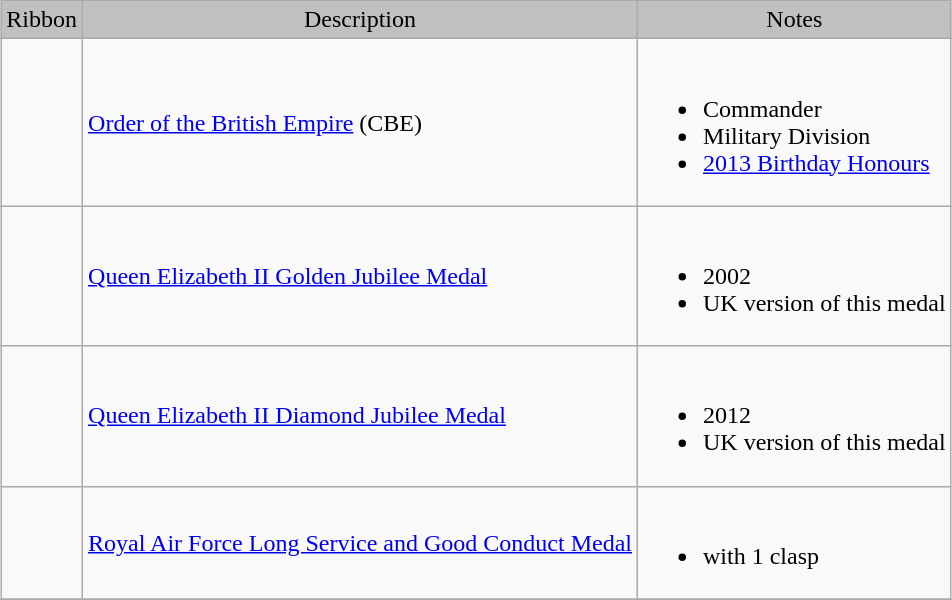<table class="wikitable" style="margin:1em auto;">
<tr style="background:silver;" align="center">
<td>Ribbon</td>
<td>Description</td>
<td>Notes</td>
</tr>
<tr>
<td></td>
<td><a href='#'>Order of the British Empire</a> (CBE)</td>
<td><br><ul><li>Commander</li><li>Military Division</li><li><a href='#'>2013 Birthday Honours</a></li></ul></td>
</tr>
<tr>
<td></td>
<td><a href='#'>Queen Elizabeth II Golden Jubilee Medal</a></td>
<td><br><ul><li>2002</li><li>UK version of this medal</li></ul></td>
</tr>
<tr>
<td></td>
<td><a href='#'>Queen Elizabeth II Diamond Jubilee Medal</a></td>
<td><br><ul><li>2012</li><li>UK version of this medal</li></ul></td>
</tr>
<tr>
<td></td>
<td><a href='#'>Royal Air Force Long Service and Good Conduct Medal</a></td>
<td><br><ul><li>with 1 clasp</li></ul></td>
</tr>
<tr>
</tr>
</table>
